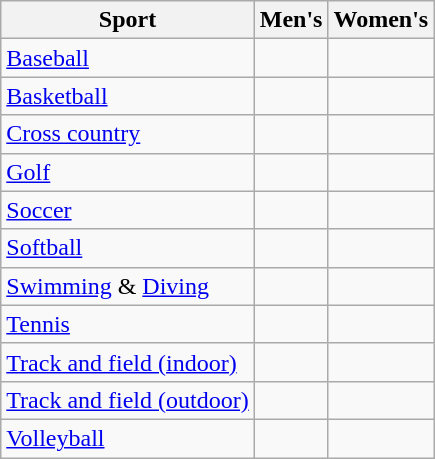<table class="wikitable" style=>
<tr>
<th>Sport</th>
<th>Men's</th>
<th>Women's</th>
</tr>
<tr>
<td><a href='#'>Baseball</a></td>
<td></td>
<td></td>
</tr>
<tr>
<td><a href='#'>Basketball</a></td>
<td></td>
<td></td>
</tr>
<tr>
<td><a href='#'>Cross country</a></td>
<td></td>
<td></td>
</tr>
<tr>
<td><a href='#'>Golf</a></td>
<td></td>
<td></td>
</tr>
<tr>
<td><a href='#'>Soccer</a></td>
<td></td>
<td></td>
</tr>
<tr>
<td><a href='#'>Softball</a></td>
<td></td>
<td></td>
</tr>
<tr>
<td><a href='#'>Swimming</a> & <a href='#'>Diving</a></td>
<td></td>
<td></td>
</tr>
<tr>
<td><a href='#'>Tennis</a></td>
<td></td>
<td></td>
</tr>
<tr>
<td><a href='#'>Track and field (indoor)</a></td>
<td></td>
<td></td>
</tr>
<tr>
<td><a href='#'>Track and field (outdoor)</a></td>
<td></td>
<td></td>
</tr>
<tr>
<td><a href='#'>Volleyball</a></td>
<td></td>
<td></td>
</tr>
</table>
